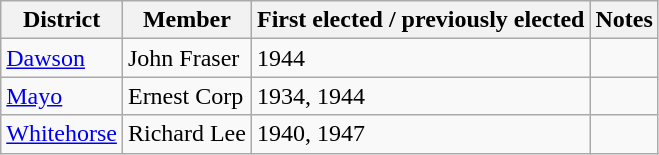<table class="wikitable sortable">
<tr>
<th>District</th>
<th>Member</th>
<th>First elected / previously elected</th>
<th>Notes</th>
</tr>
<tr>
<td><a href='#'>Dawson</a></td>
<td>John Fraser</td>
<td>1944</td>
<td></td>
</tr>
<tr>
<td><a href='#'>Mayo</a></td>
<td>Ernest Corp</td>
<td>1934, 1944</td>
<td></td>
</tr>
<tr>
<td><a href='#'>Whitehorse</a></td>
<td>Richard Lee</td>
<td>1940, 1947</td>
<td></td>
</tr>
</table>
